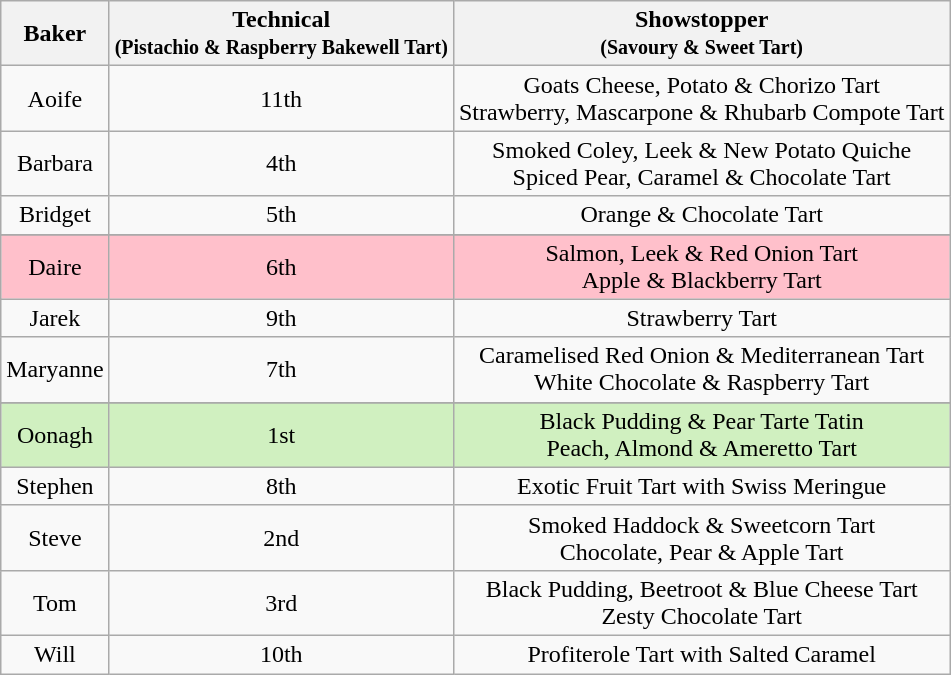<table class="wikitable" style="text-align:center;">
<tr>
<th>Baker</th>
<th>Technical<br><small>(Pistachio & Raspberry Bakewell Tart)</small></th>
<th>Showstopper<br><small>(Savoury & Sweet Tart)</small></th>
</tr>
<tr>
<td>Aoife</td>
<td>11th</td>
<td>Goats Cheese, Potato & Chorizo Tart<br>Strawberry, Mascarpone & Rhubarb Compote Tart</td>
</tr>
<tr>
<td>Barbara</td>
<td>4th</td>
<td>Smoked Coley, Leek & New Potato Quiche<br>Spiced Pear, Caramel & Chocolate Tart</td>
</tr>
<tr>
<td>Bridget</td>
<td>5th</td>
<td>Orange & Chocolate Tart</td>
</tr>
<tr>
</tr>
<tr style="background:pink;">
<td>Daire</td>
<td>6th</td>
<td>Salmon, Leek & Red Onion Tart<br>Apple & Blackberry Tart</td>
</tr>
<tr>
<td>Jarek</td>
<td>9th</td>
<td>Strawberry Tart</td>
</tr>
<tr>
<td>Maryanne</td>
<td>7th</td>
<td>Caramelised Red Onion & Mediterranean Tart<br>White Chocolate & Raspberry Tart</td>
</tr>
<tr>
</tr>
<tr style="background:#d0f0c0">
<td>Oonagh</td>
<td>1st</td>
<td>Black Pudding & Pear Tarte Tatin<br>Peach, Almond & Ameretto Tart</td>
</tr>
<tr>
<td>Stephen</td>
<td>8th</td>
<td>Exotic Fruit Tart with Swiss Meringue</td>
</tr>
<tr>
<td>Steve</td>
<td>2nd</td>
<td>Smoked Haddock & Sweetcorn Tart<br>Chocolate, Pear & Apple Tart</td>
</tr>
<tr>
<td>Tom</td>
<td>3rd</td>
<td>Black Pudding, Beetroot & Blue Cheese Tart<br>Zesty Chocolate Tart</td>
</tr>
<tr>
<td>Will</td>
<td>10th</td>
<td>Profiterole Tart with Salted Caramel</td>
</tr>
</table>
